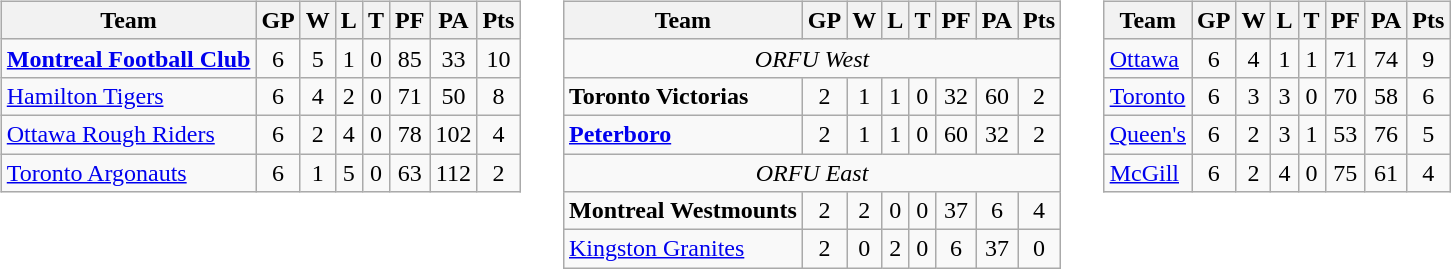<table cellspacing="10">
<tr>
<td valign="top"><br><table class="wikitable">
<tr>
<th>Team</th>
<th>GP</th>
<th>W</th>
<th>L</th>
<th>T</th>
<th>PF</th>
<th>PA</th>
<th>Pts</th>
</tr>
<tr align="center">
<td align="left"><strong><a href='#'>Montreal Football Club</a></strong></td>
<td>6</td>
<td>5</td>
<td>1</td>
<td>0</td>
<td>85</td>
<td>33</td>
<td>10</td>
</tr>
<tr align="center">
<td align="left"><a href='#'>Hamilton Tigers</a></td>
<td>6</td>
<td>4</td>
<td>2</td>
<td>0</td>
<td>71</td>
<td>50</td>
<td>8</td>
</tr>
<tr align="center">
<td align="left"><a href='#'>Ottawa Rough Riders</a></td>
<td>6</td>
<td>2</td>
<td>4</td>
<td>0</td>
<td>78</td>
<td>102</td>
<td>4</td>
</tr>
<tr align="center">
<td align="left"><a href='#'>Toronto Argonauts</a></td>
<td>6</td>
<td>1</td>
<td>5</td>
<td>0</td>
<td>63</td>
<td>112</td>
<td>2</td>
</tr>
</table>
</td>
<td valign="top"><br><table class="wikitable">
<tr>
<th>Team</th>
<th>GP</th>
<th>W</th>
<th>L</th>
<th>T</th>
<th>PF</th>
<th>PA</th>
<th>Pts</th>
</tr>
<tr>
<td align="center" colspan="8"><em>ORFU West</em></td>
</tr>
<tr align="center">
<td align="left"><strong>Toronto Victorias</strong></td>
<td>2</td>
<td>1</td>
<td>1</td>
<td>0</td>
<td>32</td>
<td>60</td>
<td>2</td>
</tr>
<tr align="center">
<td align="left"><strong><a href='#'>Peterboro</a></strong></td>
<td>2</td>
<td>1</td>
<td>1</td>
<td>0</td>
<td>60</td>
<td>32</td>
<td>2</td>
</tr>
<tr>
<td align="center" colspan="8"><em>ORFU East</em></td>
</tr>
<tr align="center">
<td align="left"><strong>Montreal Westmounts</strong></td>
<td>2</td>
<td>2</td>
<td>0</td>
<td>0</td>
<td>37</td>
<td>6</td>
<td>4</td>
</tr>
<tr align="center">
<td align="left"><a href='#'>Kingston Granites</a></td>
<td>2</td>
<td>0</td>
<td>2</td>
<td>0</td>
<td>6</td>
<td>37</td>
<td>0</td>
</tr>
</table>
</td>
<td valign="top"><br><table class="wikitable">
<tr>
<th>Team</th>
<th>GP</th>
<th>W</th>
<th>L</th>
<th>T</th>
<th>PF</th>
<th>PA</th>
<th>Pts</th>
</tr>
<tr align="center">
<td align="left"><a href='#'>Ottawa</a></td>
<td>6</td>
<td>4</td>
<td>1</td>
<td>1</td>
<td>71</td>
<td>74</td>
<td>9</td>
</tr>
<tr align="center">
<td align="left"><a href='#'>Toronto</a></td>
<td>6</td>
<td>3</td>
<td>3</td>
<td>0</td>
<td>70</td>
<td>58</td>
<td>6</td>
</tr>
<tr align="center">
<td align="left"><a href='#'>Queen's</a></td>
<td>6</td>
<td>2</td>
<td>3</td>
<td>1</td>
<td>53</td>
<td>76</td>
<td>5</td>
</tr>
<tr align="center">
<td align="left"><a href='#'>McGill</a></td>
<td>6</td>
<td>2</td>
<td>4</td>
<td>0</td>
<td>75</td>
<td>61</td>
<td>4</td>
</tr>
</table>
</td>
</tr>
</table>
